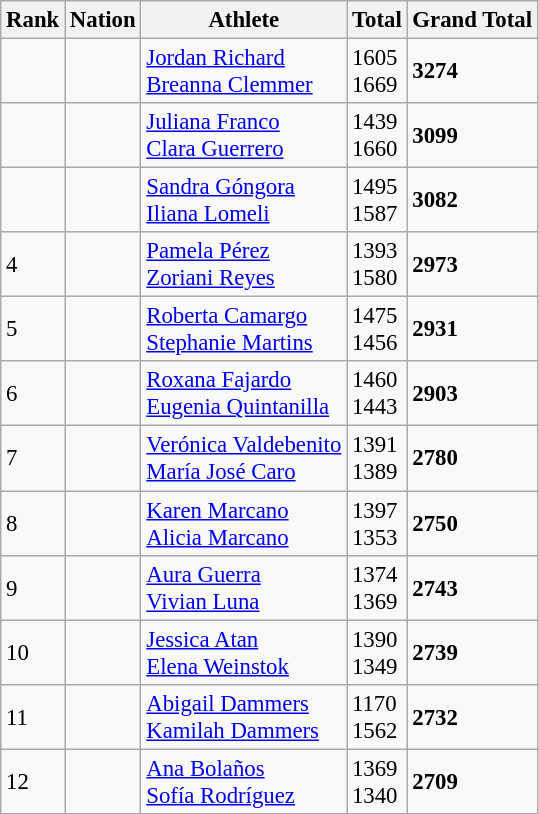<table class="wikitable sortable" style="font-size:95%" style="width:35em;" style="text-align:center">
<tr>
<th>Rank</th>
<th>Nation</th>
<th>Athlete</th>
<th>Total</th>
<th>Grand Total</th>
</tr>
<tr>
<td></td>
<td align=left></td>
<td align=left><a href='#'>Jordan Richard</a><br><a href='#'>Breanna Clemmer</a></td>
<td>1605<br>1669</td>
<td><strong>3274</strong></td>
</tr>
<tr>
<td></td>
<td align=left></td>
<td align=left><a href='#'>Juliana Franco</a><br><a href='#'>Clara Guerrero</a></td>
<td>1439<br>1660</td>
<td><strong>3099</strong></td>
</tr>
<tr>
<td></td>
<td align=left></td>
<td align=left><a href='#'>Sandra Góngora</a><br><a href='#'>Iliana Lomeli</a></td>
<td>1495<br>1587</td>
<td><strong>3082</strong></td>
</tr>
<tr>
<td>4</td>
<td align=left></td>
<td align=left><a href='#'>Pamela Pérez</a><br><a href='#'>Zoriani Reyes</a></td>
<td>1393<br>1580</td>
<td><strong>2973</strong></td>
</tr>
<tr>
<td>5</td>
<td align=left></td>
<td align=left><a href='#'>Roberta Camargo</a><br><a href='#'>Stephanie Martins</a></td>
<td>1475<br>1456</td>
<td><strong>2931</strong></td>
</tr>
<tr>
<td>6</td>
<td align=left></td>
<td align=left><a href='#'>Roxana Fajardo</a><br><a href='#'>Eugenia Quintanilla</a></td>
<td>1460<br>1443</td>
<td><strong>2903</strong></td>
</tr>
<tr>
<td>7</td>
<td align=left></td>
<td align=left><a href='#'>Verónica Valdebenito</a><br><a href='#'>María José Caro</a></td>
<td>1391<br>1389</td>
<td><strong>2780</strong></td>
</tr>
<tr>
<td>8</td>
<td align=left></td>
<td align=left><a href='#'>Karen Marcano</a><br><a href='#'>Alicia Marcano</a></td>
<td>1397<br>1353</td>
<td><strong>2750</strong></td>
</tr>
<tr>
<td>9</td>
<td align=left></td>
<td align=left><a href='#'>Aura Guerra</a><br><a href='#'>Vivian Luna</a></td>
<td>1374<br>1369</td>
<td><strong>2743</strong></td>
</tr>
<tr>
<td>10</td>
<td align=left></td>
<td align=left><a href='#'>Jessica Atan</a><br><a href='#'>Elena Weinstok</a></td>
<td>1390<br>1349</td>
<td><strong>2739</strong></td>
</tr>
<tr>
<td>11</td>
<td align=left></td>
<td align=left><a href='#'>Abigail Dammers</a><br><a href='#'>Kamilah Dammers</a></td>
<td>1170<br>1562</td>
<td><strong>2732</strong></td>
</tr>
<tr>
<td>12</td>
<td align=left></td>
<td align=left><a href='#'>Ana Bolaños</a><br><a href='#'>Sofía Rodríguez</a></td>
<td>1369<br>1340</td>
<td><strong>2709</strong></td>
</tr>
<tr>
</tr>
</table>
